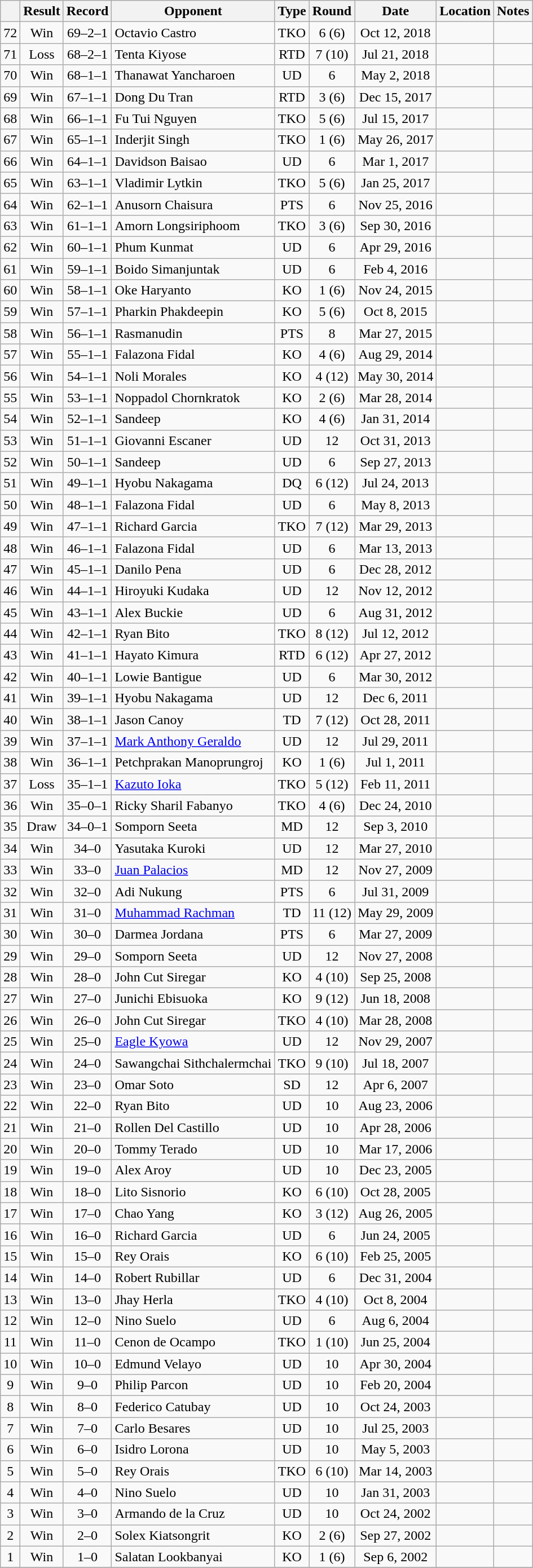<table class="wikitable" style="text-align:center">
<tr>
<th></th>
<th>Result</th>
<th>Record</th>
<th>Opponent</th>
<th>Type</th>
<th>Round</th>
<th>Date</th>
<th>Location</th>
<th>Notes</th>
</tr>
<tr>
<td>72</td>
<td>Win</td>
<td>69–2–1</td>
<td align=left>Octavio Castro</td>
<td>TKO</td>
<td>6 (6)</td>
<td>Oct 12, 2018</td>
<td style="text-align:left;"></td>
<td></td>
</tr>
<tr>
<td>71</td>
<td>Loss</td>
<td>68–2–1</td>
<td align=left>Tenta Kiyose</td>
<td>RTD</td>
<td>7 (10)</td>
<td>Jul 21, 2018</td>
<td style="text-align:left;"></td>
<td></td>
</tr>
<tr>
<td>70</td>
<td>Win</td>
<td>68–1–1</td>
<td align=left>Thanawat Yancharoen</td>
<td>UD</td>
<td>6</td>
<td>May 2, 2018</td>
<td style="text-align:left;"></td>
<td></td>
</tr>
<tr>
<td>69</td>
<td>Win</td>
<td>67–1–1</td>
<td align=left>Dong Du Tran</td>
<td>RTD</td>
<td>3 (6)</td>
<td>Dec 15, 2017</td>
<td style="text-align:left;"></td>
<td></td>
</tr>
<tr>
<td>68</td>
<td>Win</td>
<td>66–1–1</td>
<td align=left>Fu Tui Nguyen</td>
<td>TKO</td>
<td>5 (6)</td>
<td>Jul 15, 2017</td>
<td style="text-align:left;"></td>
<td></td>
</tr>
<tr>
<td>67</td>
<td>Win</td>
<td>65–1–1</td>
<td align=left>Inderjit Singh</td>
<td>TKO</td>
<td>1 (6)</td>
<td>May 26, 2017</td>
<td style="text-align:left;"></td>
<td></td>
</tr>
<tr>
<td>66</td>
<td>Win</td>
<td>64–1–1</td>
<td align=left>Davidson Baisao</td>
<td>UD</td>
<td>6</td>
<td>Mar 1, 2017</td>
<td style="text-align:left;"></td>
<td></td>
</tr>
<tr>
<td>65</td>
<td>Win</td>
<td>63–1–1</td>
<td align=left>Vladimir Lytkin</td>
<td>TKO</td>
<td>5 (6)</td>
<td>Jan 25, 2017</td>
<td style="text-align:left;"></td>
<td></td>
</tr>
<tr>
<td>64</td>
<td>Win</td>
<td>62–1–1</td>
<td align=left>Anusorn Chaisura</td>
<td>PTS</td>
<td>6</td>
<td>Nov 25, 2016</td>
<td style="text-align:left;"></td>
<td></td>
</tr>
<tr>
<td>63</td>
<td>Win</td>
<td>61–1–1</td>
<td align=left>Amorn Longsiriphoom</td>
<td>TKO</td>
<td>3 (6)</td>
<td>Sep 30, 2016</td>
<td style="text-align:left;"></td>
<td></td>
</tr>
<tr>
<td>62</td>
<td>Win</td>
<td>60–1–1</td>
<td align=left>Phum Kunmat</td>
<td>UD</td>
<td>6</td>
<td>Apr 29, 2016</td>
<td style="text-align:left;"></td>
<td></td>
</tr>
<tr>
<td>61</td>
<td>Win</td>
<td>59–1–1</td>
<td align=left>Boido Simanjuntak</td>
<td>UD</td>
<td>6</td>
<td>Feb 4, 2016</td>
<td style="text-align:left;"></td>
<td></td>
</tr>
<tr>
<td>60</td>
<td>Win</td>
<td>58–1–1</td>
<td align=left>Oke Haryanto</td>
<td>KO</td>
<td>1 (6)</td>
<td>Nov 24, 2015</td>
<td style="text-align:left;"></td>
<td></td>
</tr>
<tr>
<td>59</td>
<td>Win</td>
<td>57–1–1</td>
<td align=left>Pharkin Phakdeepin</td>
<td>KO</td>
<td>5 (6)</td>
<td>Oct 8, 2015</td>
<td style="text-align:left;"></td>
<td></td>
</tr>
<tr>
<td>58</td>
<td>Win</td>
<td>56–1–1</td>
<td align=left>Rasmanudin</td>
<td>PTS</td>
<td>8</td>
<td>Mar 27, 2015</td>
<td style="text-align:left;"></td>
<td></td>
</tr>
<tr>
<td>57</td>
<td>Win</td>
<td>55–1–1</td>
<td align=left>Falazona Fidal</td>
<td>KO</td>
<td>4 (6)</td>
<td>Aug 29, 2014</td>
<td style="text-align:left;"></td>
<td></td>
</tr>
<tr>
<td>56</td>
<td>Win</td>
<td>54–1–1</td>
<td align=left>Noli Morales</td>
<td>KO</td>
<td>4 (12)</td>
<td>May 30, 2014</td>
<td style="text-align:left;"></td>
<td style="text-align:left;"></td>
</tr>
<tr>
<td>55</td>
<td>Win</td>
<td>53–1–1</td>
<td align=left>Noppadol Chornkratok</td>
<td>KO</td>
<td>2 (6)</td>
<td>Mar 28, 2014</td>
<td style="text-align:left;"></td>
<td></td>
</tr>
<tr>
<td>54</td>
<td>Win</td>
<td>52–1–1</td>
<td align=left>Sandeep</td>
<td>KO</td>
<td>4 (6)</td>
<td>Jan 31, 2014</td>
<td style="text-align:left;"></td>
<td></td>
</tr>
<tr>
<td>53</td>
<td>Win</td>
<td>51–1–1</td>
<td align=left>Giovanni Escaner</td>
<td>UD</td>
<td>12</td>
<td>Oct 31, 2013</td>
<td style="text-align:left;"></td>
<td style="text-align:left;"></td>
</tr>
<tr>
<td>52</td>
<td>Win</td>
<td>50–1–1</td>
<td align=left>Sandeep</td>
<td>UD</td>
<td>6</td>
<td>Sep 27, 2013</td>
<td style="text-align:left;"></td>
<td></td>
</tr>
<tr>
<td>51</td>
<td>Win</td>
<td>49–1–1</td>
<td align=left>Hyobu Nakagama</td>
<td>DQ</td>
<td>6 (12)</td>
<td>Jul 24, 2013</td>
<td style="text-align:left;"></td>
<td style="text-align:left;"></td>
</tr>
<tr>
<td>50</td>
<td>Win</td>
<td>48–1–1</td>
<td align=left>Falazona Fidal</td>
<td>UD</td>
<td>6</td>
<td>May 8, 2013</td>
<td style="text-align:left;"></td>
<td></td>
</tr>
<tr>
<td>49</td>
<td>Win</td>
<td>47–1–1</td>
<td align=left>Richard Garcia</td>
<td>TKO</td>
<td>7 (12)</td>
<td>Mar 29, 2013</td>
<td style="text-align:left;"></td>
<td style="text-align:left;"></td>
</tr>
<tr>
<td>48</td>
<td>Win</td>
<td>46–1–1</td>
<td align=left>Falazona Fidal</td>
<td>UD</td>
<td>6</td>
<td>Mar 13, 2013</td>
<td style="text-align:left;"></td>
<td></td>
</tr>
<tr>
<td>47</td>
<td>Win</td>
<td>45–1–1</td>
<td align=left>Danilo Pena</td>
<td>UD</td>
<td>6</td>
<td>Dec 28, 2012</td>
<td style="text-align:left;"></td>
<td></td>
</tr>
<tr>
<td>46</td>
<td>Win</td>
<td>44–1–1</td>
<td align=left>Hiroyuki Kudaka</td>
<td>UD</td>
<td>12</td>
<td>Nov 12, 2012</td>
<td style="text-align:left;"></td>
<td></td>
</tr>
<tr>
<td>45</td>
<td>Win</td>
<td>43–1–1</td>
<td align=left>Alex Buckie</td>
<td>UD</td>
<td>6</td>
<td>Aug 31, 2012</td>
<td style="text-align:left;"></td>
<td></td>
</tr>
<tr>
<td>44</td>
<td>Win</td>
<td>42–1–1</td>
<td align=left>Ryan Bito</td>
<td>TKO</td>
<td>8 (12)</td>
<td>Jul 12, 2012</td>
<td style="text-align:left;"></td>
<td style="text-align:left;"></td>
</tr>
<tr>
<td>43</td>
<td>Win</td>
<td>41–1–1</td>
<td align=left>Hayato Kimura</td>
<td>RTD</td>
<td>6 (12)</td>
<td>Apr 27, 2012</td>
<td style="text-align:left;"></td>
<td style="text-align:left;"></td>
</tr>
<tr>
<td>42</td>
<td>Win</td>
<td>40–1–1</td>
<td align=left>Lowie Bantigue</td>
<td>UD</td>
<td>6</td>
<td>Mar 30, 2012</td>
<td style="text-align:left;"></td>
<td></td>
</tr>
<tr>
<td>41</td>
<td>Win</td>
<td>39–1–1</td>
<td align=left>Hyobu Nakagama</td>
<td>UD</td>
<td>12</td>
<td>Dec 6, 2011</td>
<td style="text-align:left;"></td>
<td style="text-align:left;"></td>
</tr>
<tr>
<td>40</td>
<td>Win</td>
<td>38–1–1</td>
<td align=left>Jason Canoy</td>
<td>TD</td>
<td>7 (12)</td>
<td>Oct 28, 2011</td>
<td style="text-align:left;"></td>
<td style="text-align:left;"></td>
</tr>
<tr>
<td>39</td>
<td>Win</td>
<td>37–1–1</td>
<td align=left><a href='#'>Mark Anthony Geraldo</a></td>
<td>UD</td>
<td>12</td>
<td>Jul 29, 2011</td>
<td style="text-align:left;"></td>
<td style="text-align:left;"></td>
</tr>
<tr>
<td>38</td>
<td>Win</td>
<td>36–1–1</td>
<td align=left>Petchprakan Manoprungroj</td>
<td>KO</td>
<td>1 (6)</td>
<td>Jul 1, 2011</td>
<td style="text-align:left;"></td>
<td></td>
</tr>
<tr>
<td>37</td>
<td>Loss</td>
<td>35–1–1</td>
<td align=left><a href='#'>Kazuto Ioka</a></td>
<td>TKO</td>
<td>5 (12)</td>
<td>Feb 11, 2011</td>
<td style="text-align:left;"></td>
<td style="text-align:left;"></td>
</tr>
<tr>
<td>36</td>
<td>Win</td>
<td>35–0–1</td>
<td align=left>Ricky Sharil Fabanyo</td>
<td>TKO</td>
<td>4 (6)</td>
<td>Dec 24, 2010</td>
<td style="text-align:left;"></td>
<td></td>
</tr>
<tr>
<td>35</td>
<td>Draw</td>
<td>34–0–1</td>
<td align=left>Somporn Seeta</td>
<td>MD</td>
<td>12</td>
<td>Sep 3, 2010</td>
<td style="text-align:left;"></td>
<td style="text-align:left;"></td>
</tr>
<tr>
<td>34</td>
<td>Win</td>
<td>34–0</td>
<td align=left>Yasutaka Kuroki</td>
<td>UD</td>
<td>12</td>
<td>Mar 27, 2010</td>
<td style="text-align:left;"></td>
<td style="text-align:left;"></td>
</tr>
<tr>
<td>33</td>
<td>Win</td>
<td>33–0</td>
<td align=left><a href='#'>Juan Palacios</a></td>
<td>MD</td>
<td>12</td>
<td>Nov 27, 2009</td>
<td style="text-align:left;"></td>
<td style="text-align:left;"></td>
</tr>
<tr>
<td>32</td>
<td>Win</td>
<td>32–0</td>
<td align=left>Adi Nukung</td>
<td>PTS</td>
<td>6</td>
<td>Jul 31, 2009</td>
<td style="text-align:left;"></td>
<td></td>
</tr>
<tr>
<td>31</td>
<td>Win</td>
<td>31–0</td>
<td align=left><a href='#'>Muhammad Rachman</a></td>
<td>TD</td>
<td>11 (12)</td>
<td>May 29, 2009</td>
<td style="text-align:left;"></td>
<td style="text-align:left;"></td>
</tr>
<tr>
<td>30</td>
<td>Win</td>
<td>30–0</td>
<td align=left>Darmea Jordana</td>
<td>PTS</td>
<td>6</td>
<td>Mar 27, 2009</td>
<td style="text-align:left;"></td>
<td></td>
</tr>
<tr>
<td>29</td>
<td>Win</td>
<td>29–0</td>
<td align=left>Somporn Seeta</td>
<td>UD</td>
<td>12</td>
<td>Nov 27, 2008</td>
<td style="text-align:left;"></td>
<td style="text-align:left;"></td>
</tr>
<tr>
<td>28</td>
<td>Win</td>
<td>28–0</td>
<td align=left>John Cut Siregar</td>
<td>KO</td>
<td>4 (10)</td>
<td>Sep 25, 2008</td>
<td style="text-align:left;"></td>
<td></td>
</tr>
<tr>
<td>27</td>
<td>Win</td>
<td>27–0</td>
<td align=left>Junichi Ebisuoka</td>
<td>KO</td>
<td>9 (12)</td>
<td>Jun 18, 2008</td>
<td style="text-align:left;"></td>
<td style="text-align:left;"></td>
</tr>
<tr>
<td>26</td>
<td>Win</td>
<td>26–0</td>
<td align=left>John Cut Siregar</td>
<td>TKO</td>
<td>4 (10)</td>
<td>Mar 28, 2008</td>
<td style="text-align:left;"></td>
<td></td>
</tr>
<tr>
<td>25</td>
<td>Win</td>
<td>25–0</td>
<td align=left><a href='#'>Eagle Kyowa</a></td>
<td>UD</td>
<td>12</td>
<td>Nov 29, 2007</td>
<td style="text-align:left;"></td>
<td style="text-align:left;"></td>
</tr>
<tr>
<td>24</td>
<td>Win</td>
<td>24–0</td>
<td align=left>Sawangchai Sithchalermchai</td>
<td>TKO</td>
<td>9 (10)</td>
<td>Jul 18, 2007</td>
<td style="text-align:left;"></td>
<td></td>
</tr>
<tr>
<td>23</td>
<td>Win</td>
<td>23–0</td>
<td align=left>Omar Soto</td>
<td>SD</td>
<td>12</td>
<td>Apr 6, 2007</td>
<td style="text-align:left;"></td>
<td></td>
</tr>
<tr>
<td>22</td>
<td>Win</td>
<td>22–0</td>
<td align=left>Ryan Bito</td>
<td>UD</td>
<td>10</td>
<td>Aug 23, 2006</td>
<td style="text-align:left;"></td>
<td style="text-align:left;"></td>
</tr>
<tr>
<td>21</td>
<td>Win</td>
<td>21–0</td>
<td align=left>Rollen Del Castillo</td>
<td>UD</td>
<td>10</td>
<td>Apr 28, 2006</td>
<td style="text-align:left;"></td>
<td style="text-align:left;"></td>
</tr>
<tr>
<td>20</td>
<td>Win</td>
<td>20–0</td>
<td align=left>Tommy Terado</td>
<td>UD</td>
<td>10</td>
<td>Mar 17, 2006</td>
<td style="text-align:left;"></td>
<td style="text-align:left;"></td>
</tr>
<tr>
<td>19</td>
<td>Win</td>
<td>19–0</td>
<td align=left>Alex Aroy</td>
<td>UD</td>
<td>10</td>
<td>Dec 23, 2005</td>
<td style="text-align:left;"></td>
<td style="text-align:left;"></td>
</tr>
<tr>
<td>18</td>
<td>Win</td>
<td>18–0</td>
<td align=left>Lito Sisnorio</td>
<td>KO</td>
<td>6 (10)</td>
<td>Oct 28, 2005</td>
<td style="text-align:left;"></td>
<td style="text-align:left;"></td>
</tr>
<tr>
<td>17</td>
<td>Win</td>
<td>17–0</td>
<td align=left>Chao Yang</td>
<td>KO</td>
<td>3 (12)</td>
<td>Aug 26, 2005</td>
<td style="text-align:left;"></td>
<td style="text-align:left;"></td>
</tr>
<tr>
<td>16</td>
<td>Win</td>
<td>16–0</td>
<td align=left>Richard Garcia</td>
<td>UD</td>
<td>6</td>
<td>Jun 24, 2005</td>
<td style="text-align:left;"></td>
<td></td>
</tr>
<tr>
<td>15</td>
<td>Win</td>
<td>15–0</td>
<td align=left>Rey Orais</td>
<td>KO</td>
<td>6 (10)</td>
<td>Feb 25, 2005</td>
<td style="text-align:left;"></td>
<td style="text-align:left;"></td>
</tr>
<tr>
<td>14</td>
<td>Win</td>
<td>14–0</td>
<td align=left>Robert Rubillar</td>
<td>UD</td>
<td>6</td>
<td>Dec 31, 2004</td>
<td style="text-align:left;"></td>
<td></td>
</tr>
<tr>
<td>13</td>
<td>Win</td>
<td>13–0</td>
<td align=left>Jhay Herla</td>
<td>TKO</td>
<td>4 (10)</td>
<td>Oct 8, 2004</td>
<td style="text-align:left;"></td>
<td style="text-align:left;"></td>
</tr>
<tr>
<td>12</td>
<td>Win</td>
<td>12–0</td>
<td align=left>Nino Suelo</td>
<td>UD</td>
<td>6</td>
<td>Aug 6, 2004</td>
<td style="text-align:left;"></td>
<td></td>
</tr>
<tr>
<td>11</td>
<td>Win</td>
<td>11–0</td>
<td align=left>Cenon de Ocampo</td>
<td>TKO</td>
<td>1 (10)</td>
<td>Jun 25, 2004</td>
<td style="text-align:left;"></td>
<td style="text-align:left;"></td>
</tr>
<tr>
<td>10</td>
<td>Win</td>
<td>10–0</td>
<td align=left>Edmund Velayo</td>
<td>UD</td>
<td>10</td>
<td>Apr 30, 2004</td>
<td style="text-align:left;"></td>
<td style="text-align:left;"></td>
</tr>
<tr>
<td>9</td>
<td>Win</td>
<td>9–0</td>
<td align=left>Philip Parcon</td>
<td>UD</td>
<td>10</td>
<td>Feb 20, 2004</td>
<td style="text-align:left;"></td>
<td style="text-align:left;"></td>
</tr>
<tr>
<td>8</td>
<td>Win</td>
<td>8–0</td>
<td align=left>Federico Catubay</td>
<td>UD</td>
<td>10</td>
<td>Oct 24, 2003</td>
<td style="text-align:left;"></td>
<td style="text-align:left;"></td>
</tr>
<tr>
<td>7</td>
<td>Win</td>
<td>7–0</td>
<td align=left>Carlo Besares</td>
<td>UD</td>
<td>10</td>
<td>Jul 25, 2003</td>
<td style="text-align:left;"></td>
<td style="text-align:left;"></td>
</tr>
<tr>
<td>6</td>
<td>Win</td>
<td>6–0</td>
<td align=left>Isidro Lorona</td>
<td>UD</td>
<td>10</td>
<td>May 5, 2003</td>
<td style="text-align:left;"></td>
<td style="text-align:left;"></td>
</tr>
<tr>
<td>5</td>
<td>Win</td>
<td>5–0</td>
<td align=left>Rey Orais</td>
<td>TKO</td>
<td>6 (10)</td>
<td>Mar 14, 2003</td>
<td style="text-align:left;"></td>
<td style="text-align:left;"></td>
</tr>
<tr>
<td>4</td>
<td>Win</td>
<td>4–0</td>
<td align=left>Nino Suelo</td>
<td>UD</td>
<td>10</td>
<td>Jan 31, 2003</td>
<td style="text-align:left;"></td>
<td style="text-align:left;"></td>
</tr>
<tr>
<td>3</td>
<td>Win</td>
<td>3–0</td>
<td align=left>Armando de la Cruz</td>
<td>UD</td>
<td>10</td>
<td>Oct 24, 2002</td>
<td style="text-align:left;"></td>
<td style="text-align:left;"></td>
</tr>
<tr>
<td>2</td>
<td>Win</td>
<td>2–0</td>
<td align=left>Solex Kiatsongrit</td>
<td>KO</td>
<td>2 (6)</td>
<td>Sep 27, 2002</td>
<td style="text-align:left;"></td>
<td></td>
</tr>
<tr>
<td>1</td>
<td>Win</td>
<td>1–0</td>
<td align=left>Salatan Lookbanyai</td>
<td>KO</td>
<td>1 (6)</td>
<td>Sep 6, 2002</td>
<td style="text-align:left;"></td>
<td></td>
</tr>
<tr>
</tr>
</table>
